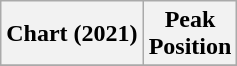<table class="wikitable">
<tr>
<th>Chart (2021)</th>
<th>Peak<br>Position</th>
</tr>
<tr>
</tr>
</table>
